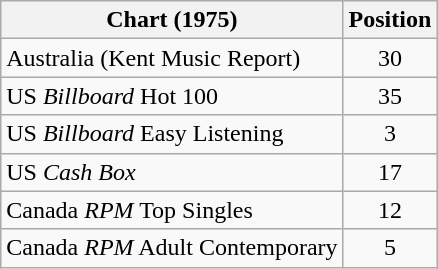<table class="wikitable sortable">
<tr>
<th align="left">Chart (1975)</th>
<th style="text-align:center;">Position</th>
</tr>
<tr>
<td>Australia (Kent Music Report)</td>
<td style="text-align:center;">30</td>
</tr>
<tr>
<td>US <em>Billboard</em> Hot 100</td>
<td style="text-align:center;">35</td>
</tr>
<tr>
<td>US <em>Billboard</em> Easy Listening</td>
<td style="text-align:center;">3</td>
</tr>
<tr>
<td>US <em>Cash Box</em></td>
<td style="text-align:center;">17</td>
</tr>
<tr>
<td>Canada <em>RPM</em> Top Singles</td>
<td style="text-align:center;">12</td>
</tr>
<tr>
<td>Canada <em>RPM</em> Adult Contemporary</td>
<td style="text-align:center;">5</td>
</tr>
</table>
